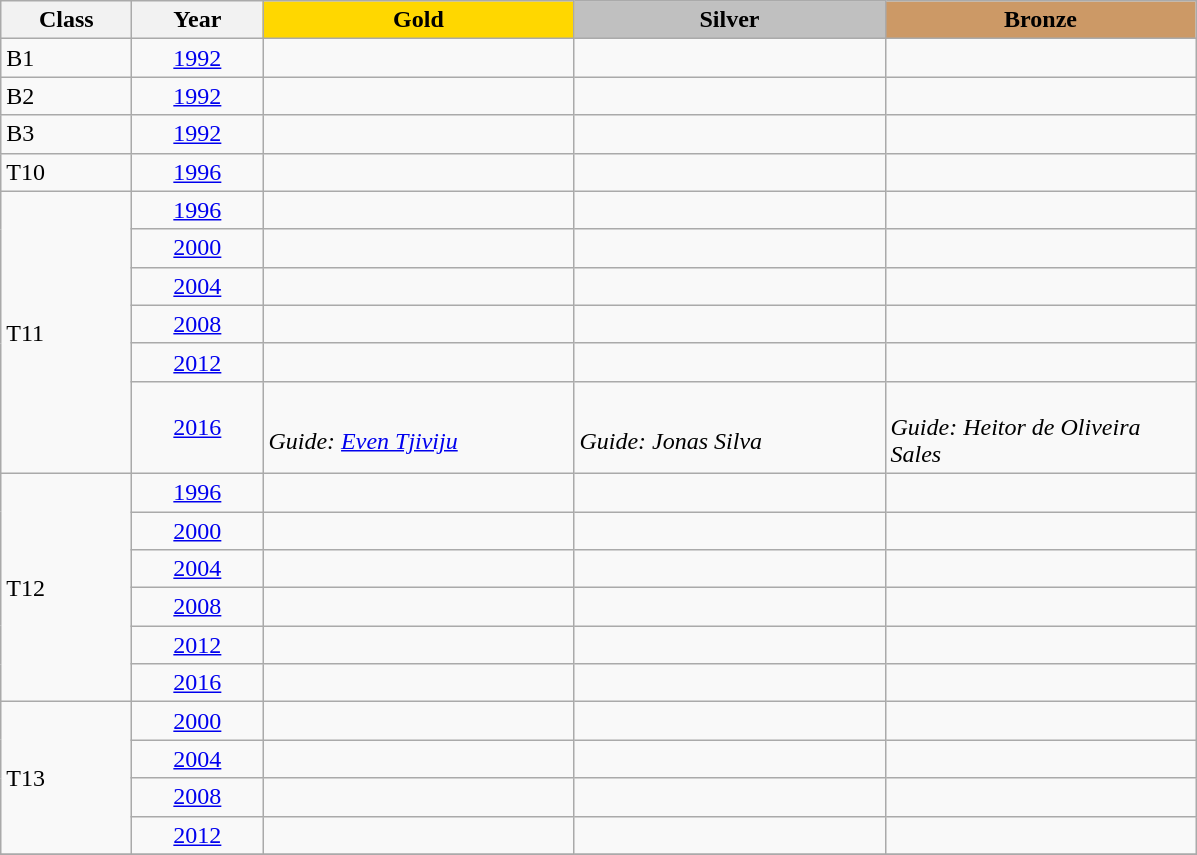<table class="wikitable">
<tr>
<th width=80>Class</th>
<th width=80>Year</th>
<td align=center width=200 bgcolor=gold><strong>Gold</strong></td>
<td align=center width=200 bgcolor=silver><strong>Silver</strong></td>
<td align=center width=200 bgcolor=cc9966><strong>Bronze</strong></td>
</tr>
<tr>
<td>B1</td>
<td align=center><a href='#'>1992</a></td>
<td></td>
<td></td>
<td></td>
</tr>
<tr>
<td>B2</td>
<td align=center><a href='#'>1992</a></td>
<td></td>
<td></td>
<td></td>
</tr>
<tr>
<td>B3</td>
<td align=center><a href='#'>1992</a></td>
<td></td>
<td></td>
<td></td>
</tr>
<tr>
<td>T10</td>
<td align=center><a href='#'>1996</a></td>
<td></td>
<td></td>
<td></td>
</tr>
<tr>
<td rowspan=6>T11</td>
<td align=center><a href='#'>1996</a></td>
<td></td>
<td></td>
<td></td>
</tr>
<tr>
<td align=center><a href='#'>2000</a></td>
<td></td>
<td></td>
<td></td>
</tr>
<tr>
<td align=center><a href='#'>2004</a></td>
<td></td>
<td></td>
<td></td>
</tr>
<tr>
<td align=center><a href='#'>2008</a></td>
<td></td>
<td></td>
<td></td>
</tr>
<tr>
<td align=center><a href='#'>2012</a></td>
<td></td>
<td></td>
<td></td>
</tr>
<tr>
<td align=center><a href='#'>2016</a></td>
<td><br> <em>Guide: <a href='#'>Even Tjiviju</a></em></td>
<td><br> <em>Guide: Jonas Silva</em></td>
<td><br> <em>Guide: Heitor de Oliveira Sales</em></td>
</tr>
<tr>
<td rowspan=6>T12</td>
<td align=center><a href='#'>1996</a></td>
<td></td>
<td></td>
<td></td>
</tr>
<tr>
<td align=center><a href='#'>2000</a></td>
<td></td>
<td></td>
<td></td>
</tr>
<tr>
<td align=center><a href='#'>2004</a></td>
<td></td>
<td></td>
<td></td>
</tr>
<tr>
<td align=center><a href='#'>2008</a></td>
<td></td>
<td></td>
<td></td>
</tr>
<tr>
<td align=center><a href='#'>2012</a></td>
<td></td>
<td></td>
<td></td>
</tr>
<tr>
<td align=center><a href='#'>2016</a></td>
<td></td>
<td></td>
<td></td>
</tr>
<tr>
<td rowspan=4>T13</td>
<td align=center><a href='#'>2000</a></td>
<td></td>
<td></td>
<td></td>
</tr>
<tr>
<td align=center><a href='#'>2004</a></td>
<td></td>
<td></td>
<td></td>
</tr>
<tr>
<td align=center><a href='#'>2008</a></td>
<td></td>
<td></td>
<td></td>
</tr>
<tr>
<td align=center><a href='#'>2012</a></td>
<td></td>
<td></td>
<td></td>
</tr>
<tr>
</tr>
</table>
